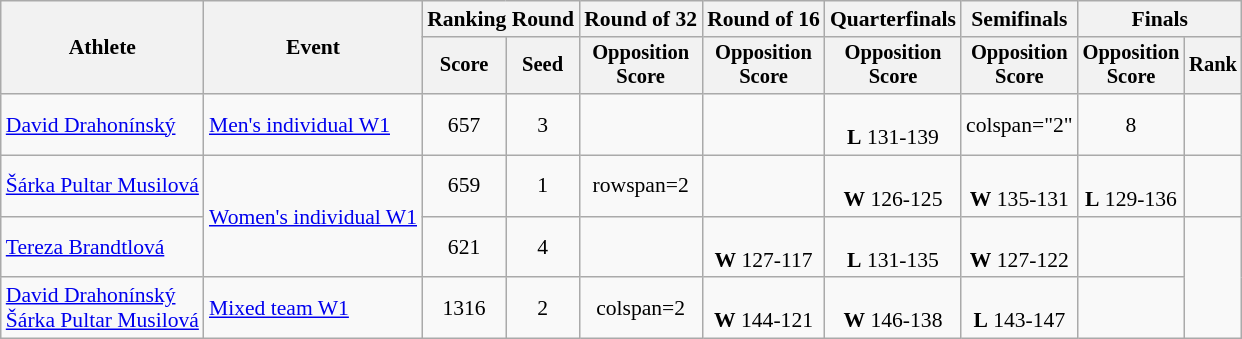<table class="wikitable" style="text-align: center; font-size:90%">
<tr>
<th rowspan="2">Athlete</th>
<th rowspan="2">Event</th>
<th colspan="2">Ranking Round</th>
<th>Round of 32</th>
<th>Round of 16</th>
<th>Quarterfinals</th>
<th>Semifinals</th>
<th colspan="2">Finals</th>
</tr>
<tr style="font-size:95%">
<th>Score</th>
<th>Seed</th>
<th>Opposition<br>Score</th>
<th>Opposition<br>Score</th>
<th>Opposition<br>Score</th>
<th>Opposition<br>Score</th>
<th>Opposition<br>Score</th>
<th>Rank</th>
</tr>
<tr>
<td align=left><a href='#'>David Drahonínský</a></td>
<td align=left><a href='#'>Men's individual W1</a></td>
<td>657</td>
<td>3</td>
<td></td>
<td></td>
<td><br><strong>L</strong> 131-139</td>
<td>colspan="2" </td>
<td>8</td>
</tr>
<tr>
<td align=left><a href='#'>Šárka Pultar Musilová</a></td>
<td align=left rowspan=2><a href='#'>Women's individual W1</a></td>
<td>659</td>
<td>1</td>
<td>rowspan=2 </td>
<td></td>
<td><br><strong>W</strong> 126-125</td>
<td><br><strong>W</strong> 135-131</td>
<td><br><strong>L</strong> 129-136</td>
<td></td>
</tr>
<tr>
<td align=left><a href='#'>Tereza Brandtlová</a></td>
<td>621</td>
<td>4</td>
<td></td>
<td><br><strong>W</strong> 127-117</td>
<td><br><strong>L</strong> 131-135</td>
<td><br><strong>W</strong> 127-122</td>
<td></td>
</tr>
<tr>
<td align=left><a href='#'>David Drahonínský</a><br><a href='#'>Šárka Pultar Musilová</a></td>
<td align=left><a href='#'>Mixed team W1</a></td>
<td>1316</td>
<td>2</td>
<td>colspan=2 </td>
<td><br><strong>W</strong> 144-121</td>
<td><br><strong>W</strong> 146-138</td>
<td><br><strong>L</strong> 143-147</td>
<td></td>
</tr>
</table>
